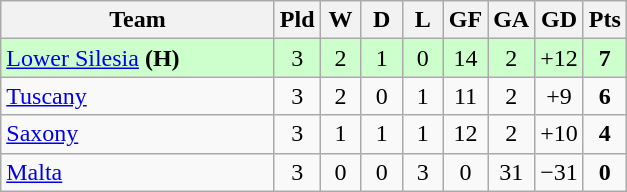<table class="wikitable" style="text-align:center;">
<tr>
<th width=175>Team</th>
<th width=20 abbr="Played">Pld</th>
<th width=20 abbr="Won">W</th>
<th width=20 abbr="Drawn">D</th>
<th width=20 abbr="Lost">L</th>
<th width=20 abbr="Goals for">GF</th>
<th width=20 abbr="Goals against">GA</th>
<th width=20 abbr="Goal difference">GD</th>
<th width=20 abbr="Points">Pts</th>
</tr>
<tr bgcolor=#ccffcc>
<td align=left> <a href='#'>Lower Silesia</a> <strong>(H)</strong></td>
<td>3</td>
<td>2</td>
<td>1</td>
<td>0</td>
<td>14</td>
<td>2</td>
<td>+12</td>
<td><strong>7</strong></td>
</tr>
<tr>
<td align=left> <a href='#'>Tuscany</a></td>
<td>3</td>
<td>2</td>
<td>0</td>
<td>1</td>
<td>11</td>
<td>2</td>
<td>+9</td>
<td><strong>6</strong></td>
</tr>
<tr>
<td align=left> <a href='#'>Saxony</a></td>
<td>3</td>
<td>1</td>
<td>1</td>
<td>1</td>
<td>12</td>
<td>2</td>
<td>+10</td>
<td><strong>4</strong></td>
</tr>
<tr>
<td align=left> <a href='#'>Malta</a></td>
<td>3</td>
<td>0</td>
<td>0</td>
<td>3</td>
<td>0</td>
<td>31</td>
<td>−31</td>
<td><strong>0</strong></td>
</tr>
</table>
